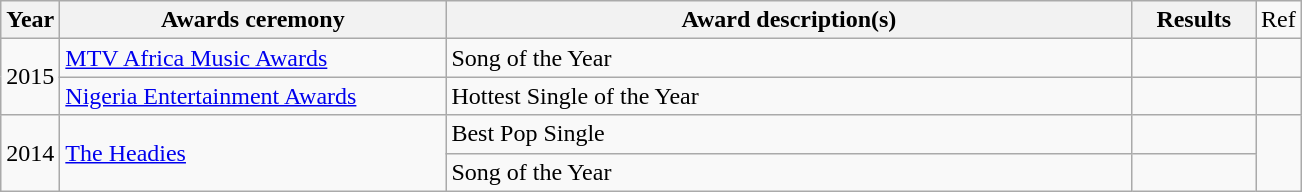<table class="wikitable">
<tr>
<th>Year</th>
<th style="width:250px;">Awards ceremony</th>
<th style="width:450px;">Award description(s)</th>
<th style="width:75px;">Results</th>
<td>Ref</td>
</tr>
<tr>
<td rowspan="2">2015</td>
<td><a href='#'>MTV Africa Music Awards</a></td>
<td>Song of the Year</td>
<td></td>
<td></td>
</tr>
<tr>
<td><a href='#'>Nigeria Entertainment Awards</a></td>
<td>Hottest Single of the Year</td>
<td></td>
<td></td>
</tr>
<tr>
<td rowspan="2">2014</td>
<td rowspan="2"><a href='#'>The Headies</a></td>
<td>Best Pop Single</td>
<td></td>
<td rowspan="2"></td>
</tr>
<tr>
<td>Song of the Year</td>
<td></td>
</tr>
</table>
